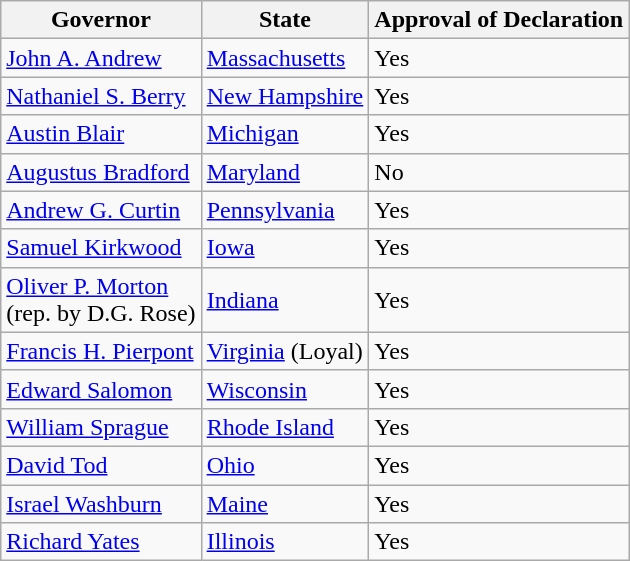<table class="wikitable">
<tr>
<th>Governor</th>
<th>State</th>
<th>Approval of Declaration</th>
</tr>
<tr>
<td><a href='#'>John A. Andrew</a></td>
<td><a href='#'>Massachusetts</a></td>
<td>Yes</td>
</tr>
<tr>
<td><a href='#'>Nathaniel S. Berry</a></td>
<td><a href='#'>New Hampshire</a></td>
<td>Yes</td>
</tr>
<tr>
<td><a href='#'>Austin Blair</a></td>
<td><a href='#'>Michigan</a></td>
<td>Yes</td>
</tr>
<tr>
<td><a href='#'>Augustus Bradford</a></td>
<td><a href='#'>Maryland</a></td>
<td>No</td>
</tr>
<tr>
<td><a href='#'>Andrew G. Curtin</a></td>
<td><a href='#'>Pennsylvania</a></td>
<td>Yes</td>
</tr>
<tr>
<td><a href='#'>Samuel Kirkwood</a></td>
<td><a href='#'>Iowa</a></td>
<td>Yes</td>
</tr>
<tr>
<td><a href='#'>Oliver P. Morton</a><br>(rep. by D.G. Rose)</td>
<td><a href='#'>Indiana</a></td>
<td>Yes</td>
</tr>
<tr>
<td><a href='#'>Francis H. Pierpont</a></td>
<td><a href='#'>Virginia</a> (Loyal)</td>
<td>Yes</td>
</tr>
<tr>
<td><a href='#'>Edward Salomon</a></td>
<td><a href='#'>Wisconsin</a></td>
<td>Yes</td>
</tr>
<tr>
<td><a href='#'>William Sprague</a></td>
<td><a href='#'>Rhode Island</a></td>
<td>Yes</td>
</tr>
<tr>
<td><a href='#'>David Tod</a></td>
<td><a href='#'>Ohio</a></td>
<td>Yes</td>
</tr>
<tr>
<td><a href='#'>Israel Washburn</a></td>
<td><a href='#'>Maine</a></td>
<td>Yes</td>
</tr>
<tr>
<td><a href='#'>Richard Yates</a></td>
<td><a href='#'>Illinois</a></td>
<td>Yes</td>
</tr>
</table>
